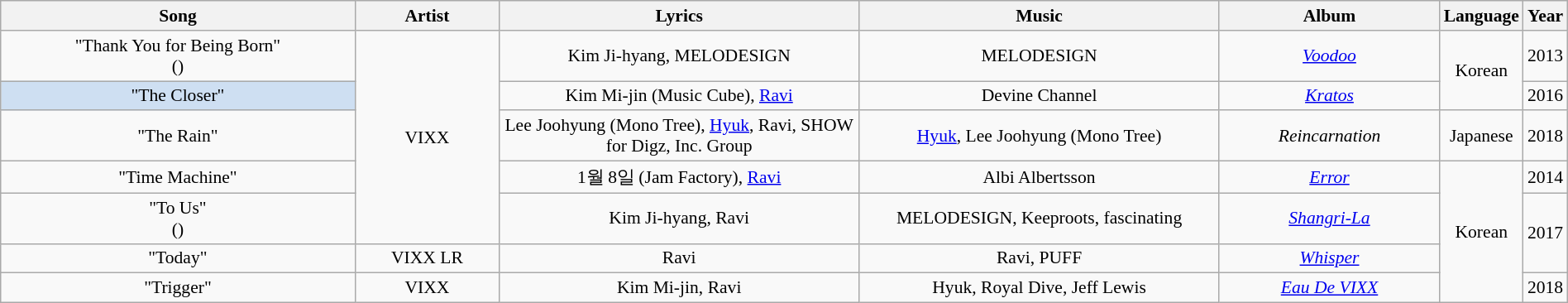<table class="wikitable sortable" style="margin:0.5em auto; clear:both; font-size:.9em; text-align:center; width:100%">
<tr>
<th style="width:25%">Song</th>
<th style="width:10%">Artist</th>
<th class="unsortable" style="width:25%">Lyrics</th>
<th class="unsortable" style="width:25%">Music</th>
<th style="width:25%">Album</th>
<th style="width:25%">Language</th>
<th style="width:25%">Year</th>
</tr>
<tr>
<td>"Thank You for Being Born"<br>()</td>
<td rowspan="5">VIXX</td>
<td>Kim Ji-hyang, MELODESIGN</td>
<td>MELODESIGN</td>
<td><em><a href='#'>Voodoo</a></em></td>
<td rowspan="2">Korean</td>
<td>2013</td>
</tr>
<tr>
<td style="background:#CEDFF2;">"The Closer"</td>
<td>Kim Mi-jin (Music Cube), <a href='#'>Ravi</a></td>
<td>Devine Channel</td>
<td><em><a href='#'>Kratos</a></em></td>
<td>2016</td>
</tr>
<tr>
<td>"The Rain"</td>
<td>Lee Joohyung (Mono Tree), <a href='#'>Hyuk</a>, Ravi, SHOW for Digz, Inc. Group</td>
<td><a href='#'>Hyuk</a>, Lee Joohyung (Mono Tree)</td>
<td><em>Reincarnation</em></td>
<td>Japanese</td>
<td>2018</td>
</tr>
<tr>
<td>"Time Machine"</td>
<td>1월 8일 (Jam Factory), <a href='#'>Ravi</a></td>
<td>Albi Albertsson</td>
<td><em><a href='#'>Error</a></em></td>
<td rowspan="4">Korean</td>
<td>2014</td>
</tr>
<tr>
<td>"To Us" <br>()</td>
<td>Kim Ji-hyang, Ravi</td>
<td>MELODESIGN, Keeproots, fascinating</td>
<td><em><a href='#'>Shangri-La</a></em></td>
<td rowspan="2">2017</td>
</tr>
<tr>
<td>"Today"</td>
<td>VIXX LR</td>
<td>Ravi</td>
<td>Ravi, PUFF</td>
<td><em><a href='#'>Whisper</a></em></td>
</tr>
<tr>
<td>"Trigger"</td>
<td>VIXX</td>
<td>Kim Mi-jin, Ravi</td>
<td>Hyuk, Royal Dive, Jeff Lewis</td>
<td><em><a href='#'>Eau De VIXX</a></em></td>
<td>2018</td>
</tr>
</table>
